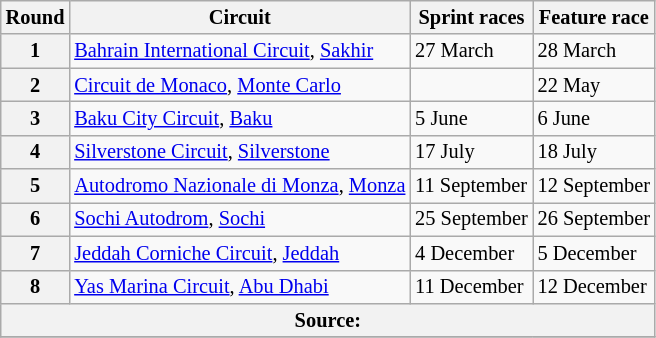<table class=wikitable style="font-size:85%;">
<tr>
<th>Round</th>
<th>Circuit</th>
<th nowrap>Sprint races</th>
<th nowrap>Feature race</th>
</tr>
<tr>
<th>1</th>
<td> <a href='#'>Bahrain International Circuit</a>, <a href='#'>Sakhir</a></td>
<td>27 March</td>
<td>28 March</td>
</tr>
<tr>
<th>2</th>
<td> <a href='#'>Circuit de Monaco</a>, <a href='#'>Monte Carlo</a></td>
<td></td>
<td>22 May</td>
</tr>
<tr>
<th>3</th>
<td> <a href='#'>Baku City Circuit</a>, <a href='#'>Baku</a></td>
<td>5 June</td>
<td>6 June</td>
</tr>
<tr>
<th>4</th>
<td nowrap> <a href='#'>Silverstone Circuit</a>, <a href='#'>Silverstone</a></td>
<td>17 July</td>
<td>18 July</td>
</tr>
<tr>
<th>5</th>
<td nowrap> <a href='#'>Autodromo Nazionale di Monza</a>, <a href='#'>Monza</a></td>
<td>11 September</td>
<td>12 September</td>
</tr>
<tr>
<th>6</th>
<td> <a href='#'>Sochi Autodrom</a>, <a href='#'>Sochi</a></td>
<td nowrap>25 September</td>
<td nowrap>26 September</td>
</tr>
<tr>
<th>7</th>
<td> <a href='#'>Jeddah Corniche Circuit</a>, <a href='#'>Jeddah</a></td>
<td>4 December</td>
<td>5 December</td>
</tr>
<tr>
<th>8</th>
<td> <a href='#'>Yas Marina Circuit</a>, <a href='#'>Abu Dhabi</a></td>
<td>11 December</td>
<td>12 December</td>
</tr>
<tr>
<th colspan=4>Source:</th>
</tr>
<tr>
</tr>
</table>
